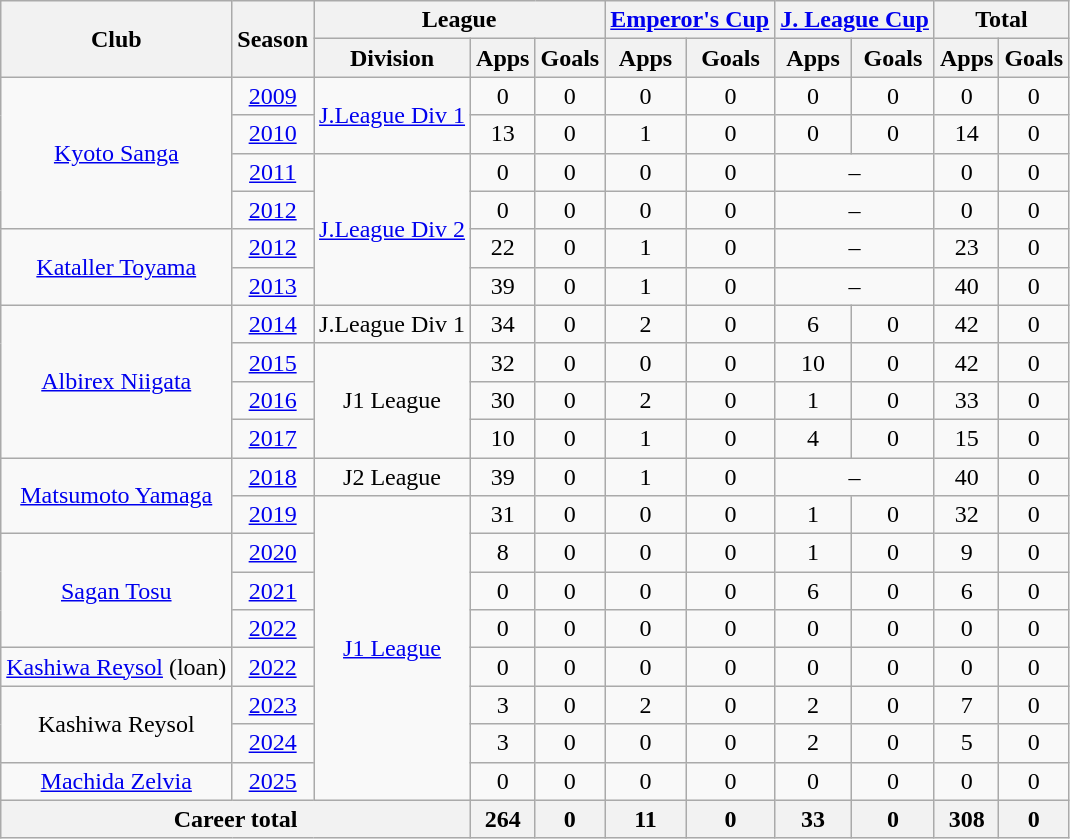<table class="wikitable" style="text-align:center;">
<tr>
<th rowspan="2">Club</th>
<th rowspan="2">Season</th>
<th colspan="3">League</th>
<th colspan="2"><a href='#'>Emperor's Cup</a></th>
<th colspan="2"><a href='#'>J. League Cup</a></th>
<th colspan="2">Total</th>
</tr>
<tr>
<th>Division</th>
<th>Apps</th>
<th>Goals</th>
<th>Apps</th>
<th>Goals</th>
<th>Apps</th>
<th>Goals</th>
<th>Apps</th>
<th>Goals</th>
</tr>
<tr>
<td rowspan="4"><a href='#'>Kyoto Sanga</a></td>
<td><a href='#'>2009</a></td>
<td rowspan="2"><a href='#'>J.League Div 1</a></td>
<td>0</td>
<td>0</td>
<td>0</td>
<td>0</td>
<td>0</td>
<td>0</td>
<td>0</td>
<td>0</td>
</tr>
<tr>
<td><a href='#'>2010</a></td>
<td>13</td>
<td>0</td>
<td>1</td>
<td>0</td>
<td>0</td>
<td>0</td>
<td>14</td>
<td>0</td>
</tr>
<tr>
<td><a href='#'>2011</a></td>
<td rowspan="4"><a href='#'>J.League Div 2</a></td>
<td>0</td>
<td>0</td>
<td>0</td>
<td>0</td>
<td colspan="2">–</td>
<td>0</td>
<td>0</td>
</tr>
<tr>
<td><a href='#'>2012</a></td>
<td>0</td>
<td>0</td>
<td>0</td>
<td>0</td>
<td colspan="2">–</td>
<td>0</td>
<td>0</td>
</tr>
<tr>
<td rowspan="2"><a href='#'>Kataller Toyama</a></td>
<td><a href='#'>2012</a></td>
<td>22</td>
<td>0</td>
<td>1</td>
<td>0</td>
<td colspan="2">–</td>
<td>23</td>
<td>0</td>
</tr>
<tr>
<td><a href='#'>2013</a></td>
<td>39</td>
<td>0</td>
<td>1</td>
<td>0</td>
<td colspan="2">–</td>
<td>40</td>
<td>0</td>
</tr>
<tr>
<td rowspan="4"><a href='#'>Albirex Niigata</a></td>
<td><a href='#'>2014</a></td>
<td>J.League Div 1</td>
<td>34</td>
<td>0</td>
<td>2</td>
<td>0</td>
<td>6</td>
<td>0</td>
<td>42</td>
<td>0</td>
</tr>
<tr>
<td><a href='#'>2015</a></td>
<td rowspan="3">J1 League</td>
<td>32</td>
<td>0</td>
<td>0</td>
<td>0</td>
<td>10</td>
<td>0</td>
<td>42</td>
<td>0</td>
</tr>
<tr>
<td><a href='#'>2016</a></td>
<td>30</td>
<td>0</td>
<td>2</td>
<td>0</td>
<td>1</td>
<td>0</td>
<td>33</td>
<td>0</td>
</tr>
<tr>
<td><a href='#'>2017</a></td>
<td>10</td>
<td>0</td>
<td>1</td>
<td>0</td>
<td>4</td>
<td>0</td>
<td>15</td>
<td>0</td>
</tr>
<tr>
<td rowspan="2"><a href='#'>Matsumoto Yamaga</a></td>
<td><a href='#'>2018</a></td>
<td>J2 League</td>
<td>39</td>
<td>0</td>
<td>1</td>
<td>0</td>
<td colspan="2">–</td>
<td>40</td>
<td>0</td>
</tr>
<tr>
<td><a href='#'>2019</a></td>
<td rowspan="8"><a href='#'>J1 League</a></td>
<td>31</td>
<td>0</td>
<td>0</td>
<td>0</td>
<td>1</td>
<td>0</td>
<td>32</td>
<td>0</td>
</tr>
<tr>
<td rowspan="3"><a href='#'>Sagan Tosu</a></td>
<td><a href='#'>2020</a></td>
<td>8</td>
<td>0</td>
<td>0</td>
<td>0</td>
<td>1</td>
<td>0</td>
<td>9</td>
<td>0</td>
</tr>
<tr>
<td><a href='#'>2021</a></td>
<td>0</td>
<td>0</td>
<td>0</td>
<td>0</td>
<td>6</td>
<td>0</td>
<td>6</td>
<td>0</td>
</tr>
<tr>
<td><a href='#'>2022</a></td>
<td>0</td>
<td>0</td>
<td>0</td>
<td>0</td>
<td>0</td>
<td>0</td>
<td>0</td>
<td>0</td>
</tr>
<tr>
<td><a href='#'>Kashiwa Reysol</a> (loan)</td>
<td><a href='#'>2022</a></td>
<td>0</td>
<td>0</td>
<td>0</td>
<td>0</td>
<td>0</td>
<td>0</td>
<td>0</td>
<td>0</td>
</tr>
<tr>
<td rowspan="2">Kashiwa Reysol</td>
<td><a href='#'>2023</a></td>
<td>3</td>
<td>0</td>
<td>2</td>
<td>0</td>
<td>2</td>
<td>0</td>
<td>7</td>
<td>0</td>
</tr>
<tr>
<td><a href='#'>2024</a></td>
<td>3</td>
<td>0</td>
<td>0</td>
<td>0</td>
<td>2</td>
<td>0</td>
<td>5</td>
<td>0</td>
</tr>
<tr>
<td><a href='#'>Machida Zelvia</a></td>
<td><a href='#'>2025</a></td>
<td>0</td>
<td>0</td>
<td>0</td>
<td>0</td>
<td>0</td>
<td>0</td>
<td>0</td>
<td>0</td>
</tr>
<tr>
<th colspan="3">Career total</th>
<th>264</th>
<th>0</th>
<th>11</th>
<th>0</th>
<th>33</th>
<th>0</th>
<th>308</th>
<th>0</th>
</tr>
</table>
